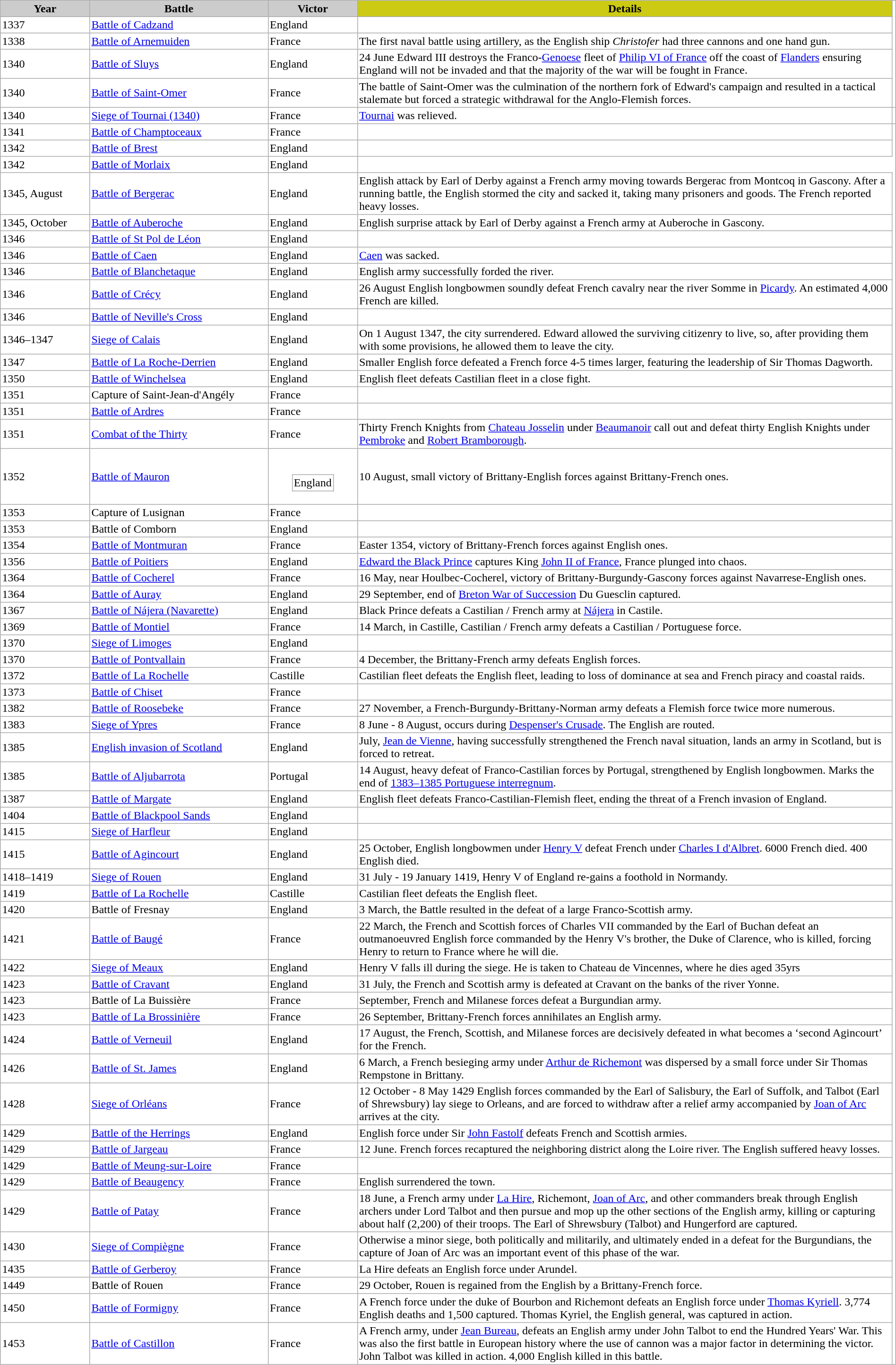<table border=1 cellpadding=2 style="margin:1em auto; border: 1px #AAAAAA solid; border-collapse: collapse;">
<tr>
<th width="10%" bgcolor=#cccccc><strong>Year</strong></th>
<th width="20%" bgcolor=#cccccc><strong>Battle</strong></th>
<th width="10%" bgcolor=#cccccc><strong>Victor</strong></th>
<th width="60%" bgcolor=#ccca12><strong>Details</strong></th>
</tr>
<tr>
<td>1337</td>
<td><a href='#'>Battle of Cadzand</a></td>
<td>England</td>
<td></td>
</tr>
<tr>
<td>1338</td>
<td><a href='#'>Battle of Arnemuiden</a></td>
<td>France</td>
<td>The first naval battle using artillery, as the English ship <em>Christofer</em> had three cannons and one hand gun.</td>
</tr>
<tr>
<td>1340</td>
<td><a href='#'>Battle of Sluys</a></td>
<td>England</td>
<td>24 June Edward III destroys the Franco-<a href='#'>Genoese</a> fleet of <a href='#'>Philip VI of France</a> off the coast of <a href='#'>Flanders</a> ensuring England will not be invaded and that the majority of the war will be fought in France.</td>
</tr>
<tr>
<td>1340</td>
<td><a href='#'>Battle of Saint-Omer</a></td>
<td>France</td>
<td>The battle of Saint-Omer was the culmination of the northern fork of Edward's campaign and resulted in a tactical stalemate but forced a strategic withdrawal for the Anglo-Flemish forces.</td>
</tr>
<tr>
<td>1340</td>
<td><a href='#'>Siege of Tournai (1340)</a></td>
<td>France</td>
<td><a href='#'>Tournai</a> was relieved.</td>
<td></td>
</tr>
<tr>
<td>1341</td>
<td><a href='#'>Battle of Champtoceaux</a></td>
<td>France</td>
<td></td>
</tr>
<tr>
<td>1342</td>
<td><a href='#'>Battle of Brest</a></td>
<td>England</td>
<td></td>
</tr>
<tr>
<td>1342</td>
<td><a href='#'>Battle of Morlaix</a></td>
<td>England</td>
</tr>
<tr>
<td>1345, August</td>
<td><a href='#'>Battle of Bergerac</a></td>
<td>England</td>
<td>English attack by Earl of Derby against a French army moving towards Bergerac from Montcoq in Gascony. After a running battle, the English stormed the city and sacked it, taking many prisoners and goods. The French reported heavy losses.</td>
</tr>
<tr>
<td>1345, October</td>
<td><a href='#'>Battle of Auberoche</a></td>
<td>England</td>
<td>English surprise attack by Earl of Derby against a French army at Auberoche in Gascony.</td>
</tr>
<tr>
<td>1346</td>
<td><a href='#'>Battle of St Pol de Léon</a></td>
<td>England</td>
<td></td>
</tr>
<tr>
<td>1346</td>
<td><a href='#'>Battle of Caen</a></td>
<td>England</td>
<td><a href='#'>Caen</a> was sacked.</td>
</tr>
<tr>
<td>1346</td>
<td><a href='#'>Battle of Blanchetaque</a></td>
<td>England</td>
<td>English army successfully forded the river.</td>
</tr>
<tr>
<td>1346</td>
<td><a href='#'>Battle of Crécy</a></td>
<td>England</td>
<td>26 August English longbowmen soundly defeat French cavalry near the river Somme in <a href='#'>Picardy</a>. An estimated 4,000 French are killed.</td>
</tr>
<tr>
<td>1346</td>
<td><a href='#'>Battle of Neville's Cross</a></td>
<td>England</td>
<td></td>
</tr>
<tr>
<td>1346–1347</td>
<td><a href='#'>Siege of Calais</a></td>
<td>England</td>
<td>On 1 August 1347, the city surrendered.  Edward allowed the surviving citizenry to live, so, after providing them with some provisions, he allowed them to leave the city.</td>
</tr>
<tr>
<td>1347</td>
<td><a href='#'>Battle of La Roche-Derrien</a></td>
<td>England</td>
<td>Smaller English force defeated a French force 4-5 times larger, featuring the leadership of Sir Thomas Dagworth.</td>
</tr>
<tr>
<td>1350</td>
<td><a href='#'>Battle of Winchelsea</a></td>
<td>England</td>
<td>English fleet defeats Castilian fleet in a close fight.</td>
</tr>
<tr>
<td>1351</td>
<td>Capture of Saint-Jean-d'Angély</td>
<td>France</td>
<td></td>
</tr>
<tr>
<td>1351</td>
<td><a href='#'>Battle of Ardres</a></td>
<td>France</td>
<td></td>
</tr>
<tr>
<td>1351</td>
<td><a href='#'>Combat of the Thirty</a></td>
<td>France</td>
<td>Thirty French Knights from <a href='#'>Chateau Josselin</a> under <a href='#'>Beaumanoir</a> call out and defeat thirty English Knights under <a href='#'>Pembroke</a> and <a href='#'>Robert Bramborough</a>.</td>
</tr>
<tr>
<td>1352</td>
<td><a href='#'>Battle of Mauron</a></td>
<td><br><table border="1" cellpadding="2" style="margin:1em auto; border: 1px #AAAAAA solid; border-collapse: collapse;">
<tr>
<td>England</td>
</tr>
</table>
</td>
<td>10 August, small victory of Brittany-English forces against Brittany-French ones.</td>
</tr>
<tr>
<td>1353</td>
<td>Capture of Lusignan</td>
<td>France</td>
<td></td>
</tr>
<tr>
<td>1353</td>
<td>Battle of Comborn</td>
<td>England</td>
<td></td>
</tr>
<tr>
<td>1354</td>
<td><a href='#'>Battle of Montmuran</a></td>
<td>France</td>
<td>Easter 1354, victory of Brittany-French forces against English ones.</td>
</tr>
<tr>
<td>1356</td>
<td><a href='#'>Battle of Poitiers</a></td>
<td>England</td>
<td><a href='#'>Edward the Black Prince</a> captures King <a href='#'>John II of France</a>, France plunged into chaos.</td>
</tr>
<tr>
<td>1364</td>
<td><a href='#'>Battle of Cocherel</a></td>
<td>France</td>
<td>16 May, near Houlbec-Cocherel, victory of Brittany-Burgundy-Gascony forces against Navarrese-English ones.</td>
</tr>
<tr>
<td>1364</td>
<td><a href='#'>Battle of Auray</a></td>
<td>England</td>
<td>29 September, end of <a href='#'>Breton War of Succession</a> Du Guesclin captured.</td>
</tr>
<tr>
<td>1367</td>
<td><a href='#'>Battle of Nájera (Navarette)</a></td>
<td>England</td>
<td>Black Prince defeats a Castilian / French army at <a href='#'>Nájera</a> in Castile.</td>
</tr>
<tr>
<td>1369</td>
<td><a href='#'>Battle of Montiel</a></td>
<td>France</td>
<td>14 March, in Castille, Castilian / French army defeats a Castilian / Portuguese force.</td>
</tr>
<tr>
<td>1370</td>
<td><a href='#'>Siege of Limoges</a></td>
<td>England</td>
<td></td>
</tr>
<tr>
<td>1370</td>
<td><a href='#'>Battle of Pontvallain</a></td>
<td>France</td>
<td>4 December, the Brittany-French army defeats English forces.</td>
</tr>
<tr>
<td>1372</td>
<td><a href='#'>Battle of La Rochelle</a></td>
<td>Castille</td>
<td>Castilian fleet defeats the English fleet, leading to loss of dominance at sea and French piracy and coastal raids.</td>
</tr>
<tr>
<td>1373</td>
<td><a href='#'>Battle of Chiset</a></td>
<td>France</td>
<td></td>
</tr>
<tr>
<td>1382</td>
<td><a href='#'>Battle of Roosebeke</a></td>
<td>France</td>
<td>27 November, a French-Burgundy-Brittany-Norman army defeats a Flemish force twice more numerous.</td>
</tr>
<tr>
<td>1383</td>
<td><a href='#'>Siege of Ypres</a></td>
<td>France</td>
<td>8 June - 8 August, occurs during <a href='#'>Despenser's Crusade</a>. The English are routed.</td>
</tr>
<tr>
<td>1385</td>
<td><a href='#'>English invasion of Scotland</a></td>
<td>England</td>
<td>July, <a href='#'>Jean de Vienne</a>, having successfully strengthened the French naval situation, lands an army in Scotland, but is forced to retreat.</td>
</tr>
<tr>
<td>1385</td>
<td><a href='#'>Battle of Aljubarrota</a></td>
<td>Portugal</td>
<td>14 August, heavy defeat of Franco-Castilian forces by Portugal, strengthened by English longbowmen. Marks the end of <a href='#'>1383–1385 Portuguese interregnum</a>.</td>
</tr>
<tr>
<td>1387</td>
<td><a href='#'>Battle of Margate</a></td>
<td>England</td>
<td>English fleet defeats Franco-Castilian-Flemish fleet, ending the threat of a French invasion of England.</td>
</tr>
<tr>
<td>1404</td>
<td><a href='#'>Battle of Blackpool Sands</a></td>
<td>England</td>
<td></td>
</tr>
<tr>
<td>1415</td>
<td><a href='#'>Siege of Harfleur</a></td>
<td>England</td>
<td></td>
</tr>
<tr>
<td>1415</td>
<td><a href='#'>Battle of Agincourt</a></td>
<td>England</td>
<td>25 October, English longbowmen under <a href='#'>Henry V</a> defeat French under <a href='#'>Charles I d'Albret</a>. 6000 French died. 400 English died.</td>
</tr>
<tr>
<td>1418–1419</td>
<td><a href='#'>Siege of Rouen</a></td>
<td>England</td>
<td>31 July - 19 January 1419, Henry V of England re-gains a foothold in Normandy.</td>
</tr>
<tr>
<td>1419</td>
<td><a href='#'>Battle of La Rochelle</a></td>
<td>Castille</td>
<td>Castilian fleet defeats the English fleet.</td>
</tr>
<tr>
<td>1420</td>
<td>Battle of Fresnay</td>
<td>England</td>
<td>3 March, the Battle resulted in the defeat of a large Franco-Scottish army.</td>
</tr>
<tr>
<td>1421</td>
<td><a href='#'>Battle of Baugé</a></td>
<td>France</td>
<td>22 March, the French and Scottish forces of Charles VII commanded by the Earl of Buchan defeat an outmanoeuvred English force commanded by the Henry V's brother, the Duke of Clarence, who is killed, forcing Henry to return to France where he will die.</td>
</tr>
<tr>
<td>1422</td>
<td><a href='#'>Siege of Meaux</a></td>
<td>England</td>
<td>Henry V falls ill during the siege. He is taken to Chateau de Vincennes, where he dies aged 35yrs</td>
</tr>
<tr>
<td>1423</td>
<td><a href='#'>Battle of Cravant</a></td>
<td>England</td>
<td>31 July, the French and Scottish army is defeated at Cravant on the banks of the river Yonne.</td>
</tr>
<tr>
<td>1423</td>
<td>Battle of La Buissière</td>
<td>France</td>
<td>September, French and Milanese forces defeat a Burgundian army.</td>
</tr>
<tr>
<td>1423</td>
<td><a href='#'>Battle of La Brossinière</a></td>
<td>France</td>
<td>26 September, Brittany-French forces annihilates an English army.</td>
</tr>
<tr>
<td>1424</td>
<td><a href='#'>Battle of Verneuil</a></td>
<td>England</td>
<td>17 August, the French, Scottish, and Milanese forces are decisively defeated in what becomes a ‘second Agincourt’ for the French.</td>
</tr>
<tr>
<td>1426</td>
<td><a href='#'>Battle of St. James</a></td>
<td>England</td>
<td>6 March, a French besieging army under <a href='#'>Arthur de Richemont</a> was dispersed by a small force under Sir Thomas Rempstone in Brittany.</td>
</tr>
<tr>
<td>1428</td>
<td><a href='#'>Siege of Orléans</a></td>
<td>France</td>
<td>12 October - 8 May 1429 English forces commanded by the Earl of Salisbury, the Earl of Suffolk, and Talbot (Earl of Shrewsbury) lay siege to Orleans, and are forced to withdraw after a relief army accompanied by <a href='#'>Joan of Arc</a> arrives at the city.</td>
</tr>
<tr>
<td>1429</td>
<td><a href='#'>Battle of the Herrings</a></td>
<td>England</td>
<td>English force under Sir <a href='#'>John Fastolf</a> defeats French and Scottish armies.</td>
</tr>
<tr>
<td>1429</td>
<td><a href='#'>Battle of Jargeau</a></td>
<td>France</td>
<td>12 June. French forces recaptured the neighboring district along the Loire river. The English suffered heavy losses.</td>
</tr>
<tr>
<td>1429</td>
<td><a href='#'>Battle of Meung-sur-Loire</a></td>
<td>France</td>
<td></td>
</tr>
<tr>
<td>1429</td>
<td><a href='#'>Battle of Beaugency</a></td>
<td>France</td>
<td>English surrendered the town.</td>
</tr>
<tr>
<td>1429</td>
<td><a href='#'>Battle of Patay</a></td>
<td>France</td>
<td>18 June, a French army under <a href='#'>La Hire</a>, Richemont, <a href='#'>Joan of Arc</a>, and other commanders break through English archers under Lord Talbot and then pursue and mop up the other sections of the English army, killing or capturing about half (2,200) of their troops. The Earl of Shrewsbury (Talbot) and Hungerford are captured.</td>
</tr>
<tr>
<td>1430</td>
<td><a href='#'>Siege of Compiègne</a></td>
<td>France</td>
<td>Otherwise a minor siege, both politically and militarily, and ultimately ended in a defeat for the Burgundians, the capture of Joan of Arc was an important event of this phase of the war.</td>
</tr>
<tr>
<td>1435</td>
<td><a href='#'>Battle of Gerberoy</a></td>
<td>France</td>
<td>La Hire defeats an English force under Arundel.</td>
</tr>
<tr>
<td>1449</td>
<td>Battle of Rouen</td>
<td>France</td>
<td>29 October, Rouen is regained from the English by a Brittany-French force.</td>
</tr>
<tr>
<td>1450</td>
<td><a href='#'>Battle of Formigny</a></td>
<td>France</td>
<td>A French force under the duke of Bourbon and Richemont defeats an English force under <a href='#'>Thomas Kyriell</a>. 3,774 English deaths and 1,500 captured. Thomas Kyriel, the English general, was captured in action.</td>
</tr>
<tr>
<td>1453</td>
<td><a href='#'>Battle of Castillon</a></td>
<td>France</td>
<td>A French army, under <a href='#'>Jean Bureau</a>, defeats an English army under John Talbot to end the Hundred Years' War. This was also the first battle in European history where the use of cannon was a major factor in determining the victor. John Talbot was killed in action. 4,000 English killed in this battle.</td>
</tr>
</table>
